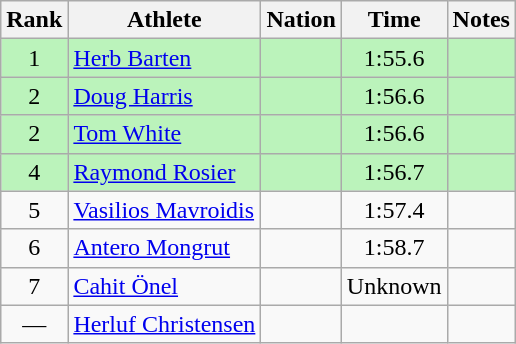<table class="wikitable sortable" style="text-align:center">
<tr>
<th>Rank</th>
<th>Athlete</th>
<th>Nation</th>
<th>Time</th>
<th>Notes</th>
</tr>
<tr bgcolor=bbf3bb>
<td>1</td>
<td align=left><a href='#'>Herb Barten</a></td>
<td align=left></td>
<td>1:55.6</td>
<td></td>
</tr>
<tr bgcolor=bbf3bb>
<td>2</td>
<td align=left><a href='#'>Doug Harris</a></td>
<td align=left></td>
<td>1:56.6</td>
<td></td>
</tr>
<tr bgcolor=bbf3bb>
<td>2</td>
<td align=left><a href='#'>Tom White</a></td>
<td align=left></td>
<td>1:56.6</td>
<td></td>
</tr>
<tr bgcolor=bbf3bb>
<td>4</td>
<td align=left><a href='#'>Raymond Rosier</a></td>
<td align=left></td>
<td>1:56.7</td>
<td></td>
</tr>
<tr>
<td>5</td>
<td align=left><a href='#'>Vasilios Mavroidis</a></td>
<td align=left></td>
<td>1:57.4</td>
<td></td>
</tr>
<tr>
<td>6</td>
<td align=left><a href='#'>Antero Mongrut</a></td>
<td align=left></td>
<td>1:58.7</td>
<td></td>
</tr>
<tr>
<td>7</td>
<td align=left><a href='#'>Cahit Önel</a></td>
<td align=left></td>
<td data-sort-value=2:00.0>Unknown</td>
<td></td>
</tr>
<tr>
<td data-sort-value=8>—</td>
<td align=left><a href='#'>Herluf Christensen</a></td>
<td align=left></td>
<td></td>
<td></td>
</tr>
</table>
